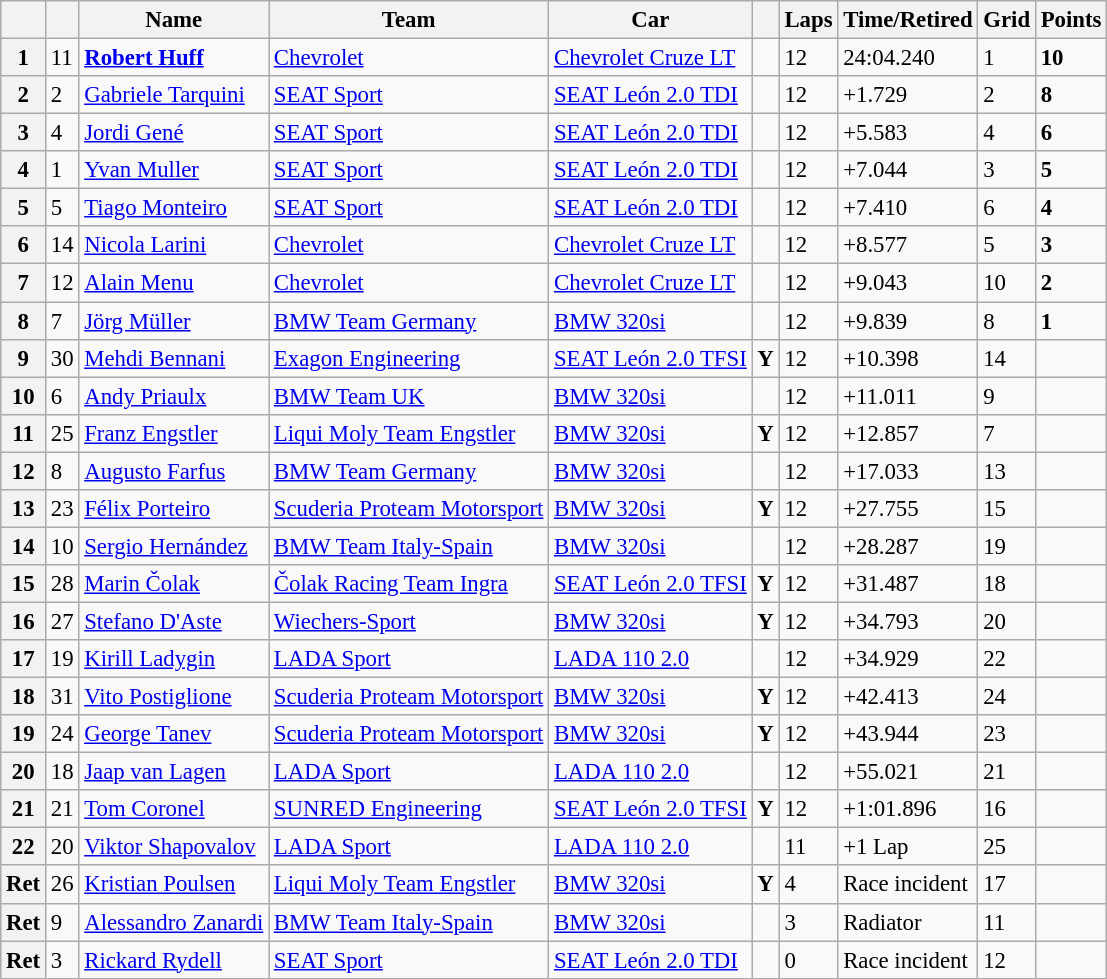<table class="wikitable sortable" style="font-size: 95%;">
<tr>
<th></th>
<th></th>
<th>Name</th>
<th>Team</th>
<th>Car</th>
<th></th>
<th>Laps</th>
<th>Time/Retired</th>
<th>Grid</th>
<th>Points</th>
</tr>
<tr>
<th>1</th>
<td>11</td>
<td> <strong><a href='#'>Robert Huff</a></strong></td>
<td><a href='#'>Chevrolet</a></td>
<td><a href='#'>Chevrolet Cruze LT</a></td>
<td></td>
<td>12</td>
<td>24:04.240</td>
<td>1</td>
<td><strong>10</strong></td>
</tr>
<tr>
<th>2</th>
<td>2</td>
<td> <a href='#'>Gabriele Tarquini</a></td>
<td><a href='#'>SEAT Sport</a></td>
<td><a href='#'>SEAT León 2.0 TDI</a></td>
<td></td>
<td>12</td>
<td>+1.729</td>
<td>2</td>
<td><strong>8</strong></td>
</tr>
<tr>
<th>3</th>
<td>4</td>
<td> <a href='#'>Jordi Gené</a></td>
<td><a href='#'>SEAT Sport</a></td>
<td><a href='#'>SEAT León 2.0 TDI</a></td>
<td></td>
<td>12</td>
<td>+5.583</td>
<td>4</td>
<td><strong>6</strong></td>
</tr>
<tr>
<th>4</th>
<td>1</td>
<td> <a href='#'>Yvan Muller</a></td>
<td><a href='#'>SEAT Sport</a></td>
<td><a href='#'>SEAT León 2.0 TDI</a></td>
<td></td>
<td>12</td>
<td>+7.044</td>
<td>3</td>
<td><strong>5</strong></td>
</tr>
<tr>
<th>5</th>
<td>5</td>
<td> <a href='#'>Tiago Monteiro</a></td>
<td><a href='#'>SEAT Sport</a></td>
<td><a href='#'>SEAT León 2.0 TDI</a></td>
<td></td>
<td>12</td>
<td>+7.410</td>
<td>6</td>
<td><strong>4</strong></td>
</tr>
<tr>
<th>6</th>
<td>14</td>
<td> <a href='#'>Nicola Larini</a></td>
<td><a href='#'>Chevrolet</a></td>
<td><a href='#'>Chevrolet Cruze LT</a></td>
<td></td>
<td>12</td>
<td>+8.577</td>
<td>5</td>
<td><strong>3</strong></td>
</tr>
<tr>
<th>7</th>
<td>12</td>
<td> <a href='#'>Alain Menu</a></td>
<td><a href='#'>Chevrolet</a></td>
<td><a href='#'>Chevrolet Cruze LT</a></td>
<td></td>
<td>12</td>
<td>+9.043</td>
<td>10</td>
<td><strong>2</strong></td>
</tr>
<tr>
<th>8</th>
<td>7</td>
<td> <a href='#'>Jörg Müller</a></td>
<td><a href='#'>BMW Team Germany</a></td>
<td><a href='#'>BMW 320si</a></td>
<td></td>
<td>12</td>
<td>+9.839</td>
<td>8</td>
<td><strong>1</strong></td>
</tr>
<tr>
<th>9</th>
<td>30</td>
<td> <a href='#'>Mehdi Bennani</a></td>
<td><a href='#'>Exagon Engineering</a></td>
<td><a href='#'>SEAT León 2.0 TFSI</a></td>
<td align=center><strong><span>Y</span></strong></td>
<td>12</td>
<td>+10.398</td>
<td>14</td>
<td></td>
</tr>
<tr>
<th>10</th>
<td>6</td>
<td> <a href='#'>Andy Priaulx</a></td>
<td><a href='#'>BMW Team UK</a></td>
<td><a href='#'>BMW 320si</a></td>
<td></td>
<td>12</td>
<td>+11.011</td>
<td>9</td>
<td></td>
</tr>
<tr>
<th>11</th>
<td>25</td>
<td> <a href='#'>Franz Engstler</a></td>
<td><a href='#'>Liqui Moly Team Engstler</a></td>
<td><a href='#'>BMW 320si</a></td>
<td align=center><strong><span>Y</span></strong></td>
<td>12</td>
<td>+12.857</td>
<td>7</td>
<td></td>
</tr>
<tr>
<th>12</th>
<td>8</td>
<td> <a href='#'>Augusto Farfus</a></td>
<td><a href='#'>BMW Team Germany</a></td>
<td><a href='#'>BMW 320si</a></td>
<td></td>
<td>12</td>
<td>+17.033</td>
<td>13</td>
<td></td>
</tr>
<tr>
<th>13</th>
<td>23</td>
<td> <a href='#'>Félix Porteiro</a></td>
<td><a href='#'>Scuderia Proteam Motorsport</a></td>
<td><a href='#'>BMW 320si</a></td>
<td align=center><strong><span>Y</span></strong></td>
<td>12</td>
<td>+27.755</td>
<td>15</td>
<td></td>
</tr>
<tr>
<th>14</th>
<td>10</td>
<td> <a href='#'>Sergio Hernández</a></td>
<td><a href='#'>BMW Team Italy-Spain</a></td>
<td><a href='#'>BMW 320si</a></td>
<td></td>
<td>12</td>
<td>+28.287</td>
<td>19</td>
<td></td>
</tr>
<tr>
<th>15</th>
<td>28</td>
<td> <a href='#'>Marin Čolak</a></td>
<td><a href='#'>Čolak Racing Team Ingra</a></td>
<td><a href='#'>SEAT León 2.0 TFSI</a></td>
<td align=center><strong><span>Y</span></strong></td>
<td>12</td>
<td>+31.487</td>
<td>18</td>
<td></td>
</tr>
<tr>
<th>16</th>
<td>27</td>
<td> <a href='#'>Stefano D'Aste</a></td>
<td><a href='#'>Wiechers-Sport</a></td>
<td><a href='#'>BMW 320si</a></td>
<td align=center><strong><span>Y</span></strong></td>
<td>12</td>
<td>+34.793</td>
<td>20</td>
<td></td>
</tr>
<tr>
<th>17</th>
<td>19</td>
<td> <a href='#'>Kirill Ladygin</a></td>
<td><a href='#'>LADA Sport</a></td>
<td><a href='#'>LADA 110 2.0</a></td>
<td></td>
<td>12</td>
<td>+34.929</td>
<td>22</td>
<td></td>
</tr>
<tr>
<th>18</th>
<td>31</td>
<td> <a href='#'>Vito Postiglione</a></td>
<td><a href='#'>Scuderia Proteam Motorsport</a></td>
<td><a href='#'>BMW 320si</a></td>
<td align=center><strong><span>Y</span></strong></td>
<td>12</td>
<td>+42.413</td>
<td>24</td>
<td></td>
</tr>
<tr>
<th>19</th>
<td>24</td>
<td> <a href='#'>George Tanev</a></td>
<td><a href='#'>Scuderia Proteam Motorsport</a></td>
<td><a href='#'>BMW 320si</a></td>
<td align=center><strong><span>Y</span></strong></td>
<td>12</td>
<td>+43.944</td>
<td>23</td>
<td></td>
</tr>
<tr>
<th>20</th>
<td>18</td>
<td> <a href='#'>Jaap van Lagen</a></td>
<td><a href='#'>LADA Sport</a></td>
<td><a href='#'>LADA 110 2.0</a></td>
<td></td>
<td>12</td>
<td>+55.021</td>
<td>21</td>
<td></td>
</tr>
<tr>
<th>21</th>
<td>21</td>
<td> <a href='#'>Tom Coronel</a></td>
<td><a href='#'>SUNRED Engineering</a></td>
<td><a href='#'>SEAT León 2.0 TFSI</a></td>
<td align=center><strong><span>Y</span></strong></td>
<td>12</td>
<td>+1:01.896</td>
<td>16</td>
<td></td>
</tr>
<tr>
<th>22</th>
<td>20</td>
<td> <a href='#'>Viktor Shapovalov</a></td>
<td><a href='#'>LADA Sport</a></td>
<td><a href='#'>LADA 110 2.0</a></td>
<td></td>
<td>11</td>
<td>+1 Lap</td>
<td>25</td>
<td></td>
</tr>
<tr>
<th>Ret</th>
<td>26</td>
<td> <a href='#'>Kristian Poulsen</a></td>
<td><a href='#'>Liqui Moly Team Engstler</a></td>
<td><a href='#'>BMW 320si</a></td>
<td align=center><strong><span>Y</span></strong></td>
<td>4</td>
<td>Race incident</td>
<td>17</td>
<td></td>
</tr>
<tr>
<th>Ret</th>
<td>9</td>
<td> <a href='#'>Alessandro Zanardi</a></td>
<td><a href='#'>BMW Team Italy-Spain</a></td>
<td><a href='#'>BMW 320si</a></td>
<td></td>
<td>3</td>
<td>Radiator</td>
<td>11</td>
<td></td>
</tr>
<tr>
<th>Ret</th>
<td>3</td>
<td> <a href='#'>Rickard Rydell</a></td>
<td><a href='#'>SEAT Sport</a></td>
<td><a href='#'>SEAT León 2.0 TDI</a></td>
<td></td>
<td>0</td>
<td>Race incident</td>
<td>12</td>
<td></td>
</tr>
</table>
